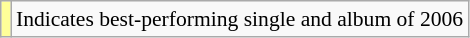<table class="wikitable plainrowheaders" style="font-size:90%;">
<tr>
<td style="background-color:#FFFF99"></td>
<td>Indicates best-performing single and album of 2006</td>
</tr>
</table>
